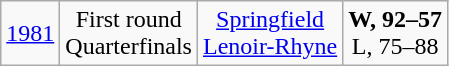<table class="wikitable">
<tr align="center">
<td><a href='#'>1981</a></td>
<td>First round<br>Quarterfinals</td>
<td><a href='#'>Springfield</a><br><a href='#'>Lenoir-Rhyne</a></td>
<td><strong>W, 92–57</strong><br>L, 75–88</td>
</tr>
</table>
